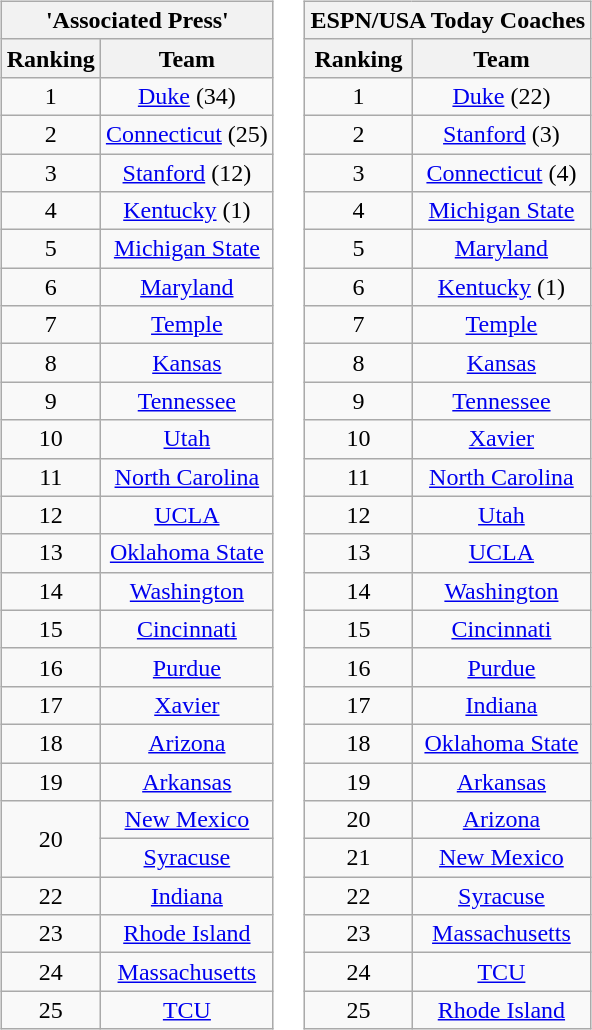<table>
<tr style="vertical-align:top;">
<td><br><table class="wikitable" style="text-align:center;">
<tr>
<th colspan=2>'Associated Press'</th>
</tr>
<tr>
<th>Ranking</th>
<th>Team</th>
</tr>
<tr>
<td>1</td>
<td><a href='#'>Duke</a> (34)</td>
</tr>
<tr>
<td>2</td>
<td><a href='#'>Connecticut</a> (25)</td>
</tr>
<tr>
<td>3</td>
<td><a href='#'>Stanford</a> (12)</td>
</tr>
<tr>
<td>4</td>
<td><a href='#'>Kentucky</a> (1)</td>
</tr>
<tr>
<td>5</td>
<td><a href='#'>Michigan State</a></td>
</tr>
<tr>
<td>6</td>
<td><a href='#'>Maryland</a></td>
</tr>
<tr>
<td>7</td>
<td><a href='#'>Temple</a></td>
</tr>
<tr>
<td>8</td>
<td><a href='#'>Kansas</a></td>
</tr>
<tr>
<td>9</td>
<td><a href='#'>Tennessee</a></td>
</tr>
<tr>
<td>10</td>
<td><a href='#'>Utah</a></td>
</tr>
<tr>
<td>11</td>
<td><a href='#'>North Carolina</a></td>
</tr>
<tr>
<td>12</td>
<td><a href='#'>UCLA</a></td>
</tr>
<tr>
<td>13</td>
<td><a href='#'>Oklahoma State</a></td>
</tr>
<tr>
<td>14</td>
<td><a href='#'>Washington</a></td>
</tr>
<tr>
<td>15</td>
<td><a href='#'>Cincinnati</a></td>
</tr>
<tr>
<td>16</td>
<td><a href='#'>Purdue</a></td>
</tr>
<tr>
<td>17</td>
<td><a href='#'>Xavier</a></td>
</tr>
<tr>
<td>18</td>
<td><a href='#'>Arizona</a></td>
</tr>
<tr>
<td>19</td>
<td><a href='#'>Arkansas</a></td>
</tr>
<tr>
<td rowspan=2 valign=middle>20</td>
<td><a href='#'>New Mexico</a></td>
</tr>
<tr>
<td><a href='#'>Syracuse</a></td>
</tr>
<tr>
<td>22</td>
<td><a href='#'>Indiana</a></td>
</tr>
<tr>
<td>23</td>
<td><a href='#'>Rhode Island</a></td>
</tr>
<tr>
<td>24</td>
<td><a href='#'>Massachusetts</a></td>
</tr>
<tr>
<td>25</td>
<td><a href='#'>TCU</a></td>
</tr>
</table>
</td>
<td><br><table class="wikitable" style="text-align:center;">
<tr>
<th colspan=2><strong>ESPN/USA Today Coaches</strong></th>
</tr>
<tr>
<th>Ranking</th>
<th>Team</th>
</tr>
<tr>
<td>1</td>
<td><a href='#'>Duke</a> (22)</td>
</tr>
<tr>
<td>2</td>
<td><a href='#'>Stanford</a> (3)</td>
</tr>
<tr>
<td>3</td>
<td><a href='#'>Connecticut</a> (4)</td>
</tr>
<tr>
<td>4</td>
<td><a href='#'>Michigan State</a></td>
</tr>
<tr>
<td>5</td>
<td><a href='#'>Maryland</a></td>
</tr>
<tr>
<td>6</td>
<td><a href='#'>Kentucky</a> (1)</td>
</tr>
<tr>
<td>7</td>
<td><a href='#'>Temple</a></td>
</tr>
<tr>
<td>8</td>
<td><a href='#'>Kansas</a></td>
</tr>
<tr>
<td>9</td>
<td><a href='#'>Tennessee</a></td>
</tr>
<tr>
<td>10</td>
<td><a href='#'>Xavier</a></td>
</tr>
<tr>
<td>11</td>
<td><a href='#'>North Carolina</a></td>
</tr>
<tr>
<td>12</td>
<td><a href='#'>Utah</a></td>
</tr>
<tr>
<td>13</td>
<td><a href='#'>UCLA</a></td>
</tr>
<tr>
<td>14</td>
<td><a href='#'>Washington</a></td>
</tr>
<tr>
<td>15</td>
<td><a href='#'>Cincinnati</a></td>
</tr>
<tr>
<td>16</td>
<td><a href='#'>Purdue</a></td>
</tr>
<tr>
<td>17</td>
<td><a href='#'>Indiana</a></td>
</tr>
<tr>
<td>18</td>
<td><a href='#'>Oklahoma State</a></td>
</tr>
<tr>
<td>19</td>
<td><a href='#'>Arkansas</a></td>
</tr>
<tr>
<td>20</td>
<td><a href='#'>Arizona</a></td>
</tr>
<tr>
<td>21</td>
<td><a href='#'>New Mexico</a></td>
</tr>
<tr>
<td>22</td>
<td><a href='#'>Syracuse</a></td>
</tr>
<tr>
<td>23</td>
<td><a href='#'>Massachusetts</a></td>
</tr>
<tr>
<td>24</td>
<td><a href='#'>TCU</a></td>
</tr>
<tr>
<td>25</td>
<td><a href='#'>Rhode Island</a></td>
</tr>
</table>
</td>
</tr>
</table>
